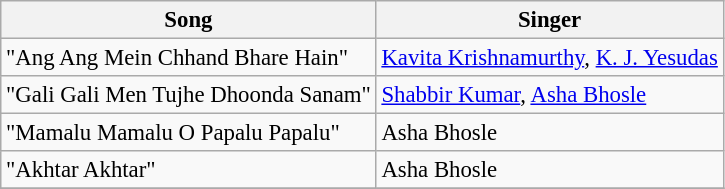<table class="wikitable" style="font-size:95%;">
<tr>
<th>Song</th>
<th>Singer</th>
</tr>
<tr>
<td>"Ang Ang Mein Chhand Bhare Hain"</td>
<td><a href='#'>Kavita Krishnamurthy</a>, <a href='#'>K. J. Yesudas</a></td>
</tr>
<tr>
<td>"Gali Gali Men Tujhe Dhoonda Sanam"</td>
<td><a href='#'>Shabbir Kumar</a>, <a href='#'>Asha Bhosle</a></td>
</tr>
<tr>
<td>"Mamalu Mamalu O Papalu Papalu"</td>
<td>Asha Bhosle</td>
</tr>
<tr>
<td>"Akhtar Akhtar"</td>
<td>Asha Bhosle</td>
</tr>
<tr>
</tr>
</table>
